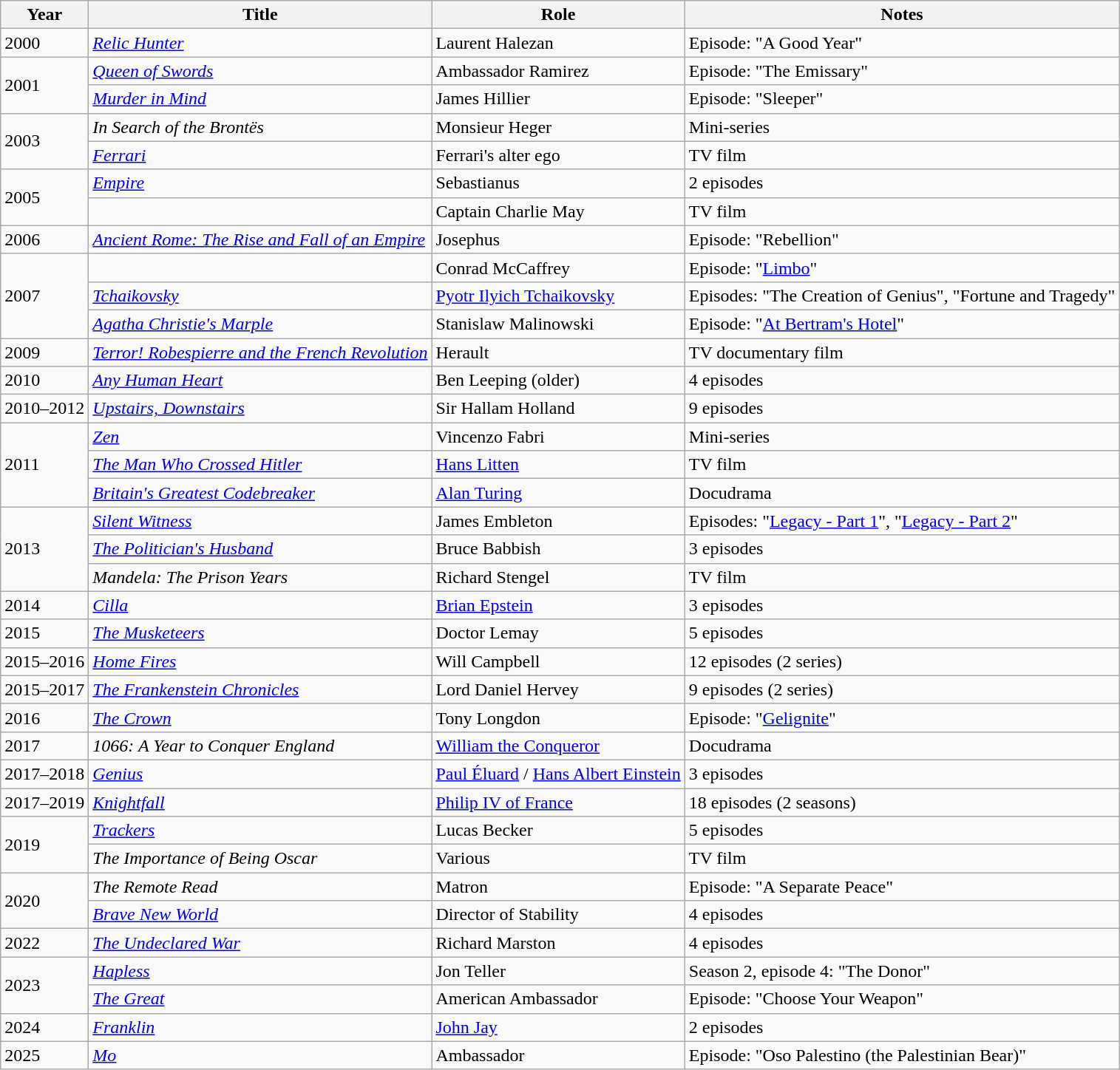<table class="wikitable sortable">
<tr>
<th>Year</th>
<th>Title</th>
<th>Role</th>
<th class="unsortable">Notes</th>
</tr>
<tr>
<td>2000</td>
<td><em><a href='#'>Relic Hunter</a></em></td>
<td>Laurent Halezan</td>
<td>Episode: "A Good Year"</td>
</tr>
<tr>
<td rowspan="2">2001</td>
<td><em><a href='#'>Queen of Swords</a></em></td>
<td>Ambassador Ramirez</td>
<td>Episode: "The Emissary"</td>
</tr>
<tr>
<td><em><a href='#'>Murder in Mind</a></em></td>
<td>James Hillier</td>
<td>Episode: "Sleeper"</td>
</tr>
<tr>
<td rowspan="2">2003</td>
<td><em>In Search of the Brontës</em></td>
<td>Monsieur Heger</td>
<td>Mini-series</td>
</tr>
<tr>
<td><em><a href='#'>Ferrari</a></em></td>
<td>Ferrari's alter ego</td>
<td>TV film</td>
</tr>
<tr>
<td rowspan="2">2005</td>
<td><em><a href='#'>Empire</a></em></td>
<td>Sebastianus</td>
<td>2 episodes</td>
</tr>
<tr>
<td><em></em></td>
<td>Captain Charlie May</td>
<td>TV film</td>
</tr>
<tr>
<td>2006</td>
<td><em><a href='#'>Ancient Rome: The Rise and Fall of an Empire</a></em></td>
<td>Josephus</td>
<td>Episode: "Rebellion"</td>
</tr>
<tr>
<td rowspan="3">2007</td>
<td><em></em></td>
<td>Conrad McCaffrey</td>
<td>Episode: "<a href='#'>Limbo</a>"</td>
</tr>
<tr>
<td><em><a href='#'>Tchaikovsky</a></em></td>
<td><a href='#'>Pyotr Ilyich Tchaikovsky</a></td>
<td>Episodes: "The Creation of Genius", "Fortune and Tragedy"</td>
</tr>
<tr>
<td><em><a href='#'>Agatha Christie's Marple</a></em></td>
<td>Stanislaw Malinowski</td>
<td>Episode: "<a href='#'>At Bertram's Hotel</a>"</td>
</tr>
<tr>
<td>2009</td>
<td><em><a href='#'>Terror! Robespierre and the French Revolution</a></em></td>
<td>Herault</td>
<td>TV documentary film</td>
</tr>
<tr>
<td>2010</td>
<td><em><a href='#'>Any Human Heart</a></em></td>
<td>Ben Leeping (older)</td>
<td>4 episodes</td>
</tr>
<tr>
<td>2010–2012</td>
<td><em><a href='#'>Upstairs, Downstairs</a></em></td>
<td>Sir Hallam Holland</td>
<td>9 episodes</td>
</tr>
<tr>
<td rowspan="3">2011</td>
<td><em><a href='#'>Zen</a></em></td>
<td>Vincenzo Fabri</td>
<td>Mini-series</td>
</tr>
<tr>
<td><em><a href='#'>The Man Who Crossed Hitler</a></em></td>
<td><a href='#'>Hans Litten</a></td>
<td>TV film</td>
</tr>
<tr>
<td><em><a href='#'>Britain's Greatest Codebreaker</a></em></td>
<td><a href='#'>Alan Turing</a></td>
<td>Docudrama</td>
</tr>
<tr>
<td rowspan="3">2013</td>
<td><em><a href='#'>Silent Witness</a></em></td>
<td>James Embleton</td>
<td>Episodes: "<a href='#'>Legacy - Part 1</a>", "<a href='#'>Legacy - Part 2</a>"</td>
</tr>
<tr>
<td><em><a href='#'>The Politician's Husband</a></em></td>
<td>Bruce Babbish</td>
<td>3 episodes</td>
</tr>
<tr>
<td><em>Mandela: The Prison Years</em></td>
<td>Richard Stengel</td>
<td>TV film</td>
</tr>
<tr>
<td>2014</td>
<td><em><a href='#'>Cilla</a></em></td>
<td><a href='#'>Brian Epstein</a></td>
<td>3 episodes</td>
</tr>
<tr>
<td>2015</td>
<td><em><a href='#'>The Musketeers</a></em></td>
<td>Doctor Lemay</td>
<td>5 episodes</td>
</tr>
<tr>
<td>2015–2016</td>
<td><em><a href='#'>Home Fires</a></em></td>
<td>Will Campbell</td>
<td>12 episodes (2 series)</td>
</tr>
<tr>
<td>2015–2017</td>
<td><em><a href='#'>The Frankenstein Chronicles</a></em></td>
<td>Lord Daniel Hervey</td>
<td>9 episodes (2 series)</td>
</tr>
<tr>
<td>2016</td>
<td><em><a href='#'>The Crown</a></em></td>
<td>Tony Longdon</td>
<td>Episode: "<a href='#'>Gelignite</a>"</td>
</tr>
<tr>
<td>2017</td>
<td><em>1066: A Year to Conquer England</em></td>
<td><a href='#'>William the Conqueror</a></td>
<td>Docudrama</td>
</tr>
<tr>
<td>2017–2018</td>
<td><em><a href='#'>Genius</a></em></td>
<td><a href='#'>Paul Éluard</a> / <a href='#'>Hans Albert Einstein</a></td>
<td>3 episodes</td>
</tr>
<tr>
<td>2017–2019</td>
<td><em><a href='#'>Knightfall</a></em></td>
<td><a href='#'>Philip IV of France</a></td>
<td>18 episodes (2 seasons)</td>
</tr>
<tr>
<td rowspan="2">2019</td>
<td><em><a href='#'>Trackers</a></em></td>
<td>Lucas Becker</td>
<td>5 episodes</td>
</tr>
<tr>
<td><em>The Importance of Being Oscar</em></td>
<td>Various</td>
<td>TV film</td>
</tr>
<tr>
<td rowspan="2">2020</td>
<td><em>The Remote Read</em></td>
<td>Matron</td>
<td>Episode: "A Separate Peace"</td>
</tr>
<tr>
<td><em><a href='#'>Brave New World</a></em></td>
<td>Director of Stability</td>
<td>4 episodes</td>
</tr>
<tr>
<td>2022</td>
<td><em><a href='#'>The Undeclared War</a></em></td>
<td>Richard Marston</td>
<td>4 episodes</td>
</tr>
<tr>
<td rowspan="2">2023</td>
<td><em><a href='#'>Hapless</a></em></td>
<td>Jon Teller</td>
<td>Season 2, episode 4: "The Donor"</td>
</tr>
<tr>
<td><em><a href='#'>The Great</a></em></td>
<td>American Ambassador</td>
<td>Episode: "Choose Your Weapon"</td>
</tr>
<tr>
<td>2024</td>
<td><em><a href='#'>Franklin</a></em></td>
<td><a href='#'>John Jay</a></td>
<td>2 episodes</td>
</tr>
<tr>
<td>2025</td>
<td><em><a href='#'>Mo</a></em></td>
<td>Ambassador</td>
<td>Episode: "Oso Palestino (the Palestinian Bear)"</td>
</tr>
</table>
